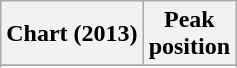<table class="wikitable sortable">
<tr>
<th>Chart (2013)</th>
<th>Peak<br>position</th>
</tr>
<tr>
</tr>
<tr>
</tr>
<tr>
</tr>
<tr>
</tr>
<tr>
</tr>
</table>
